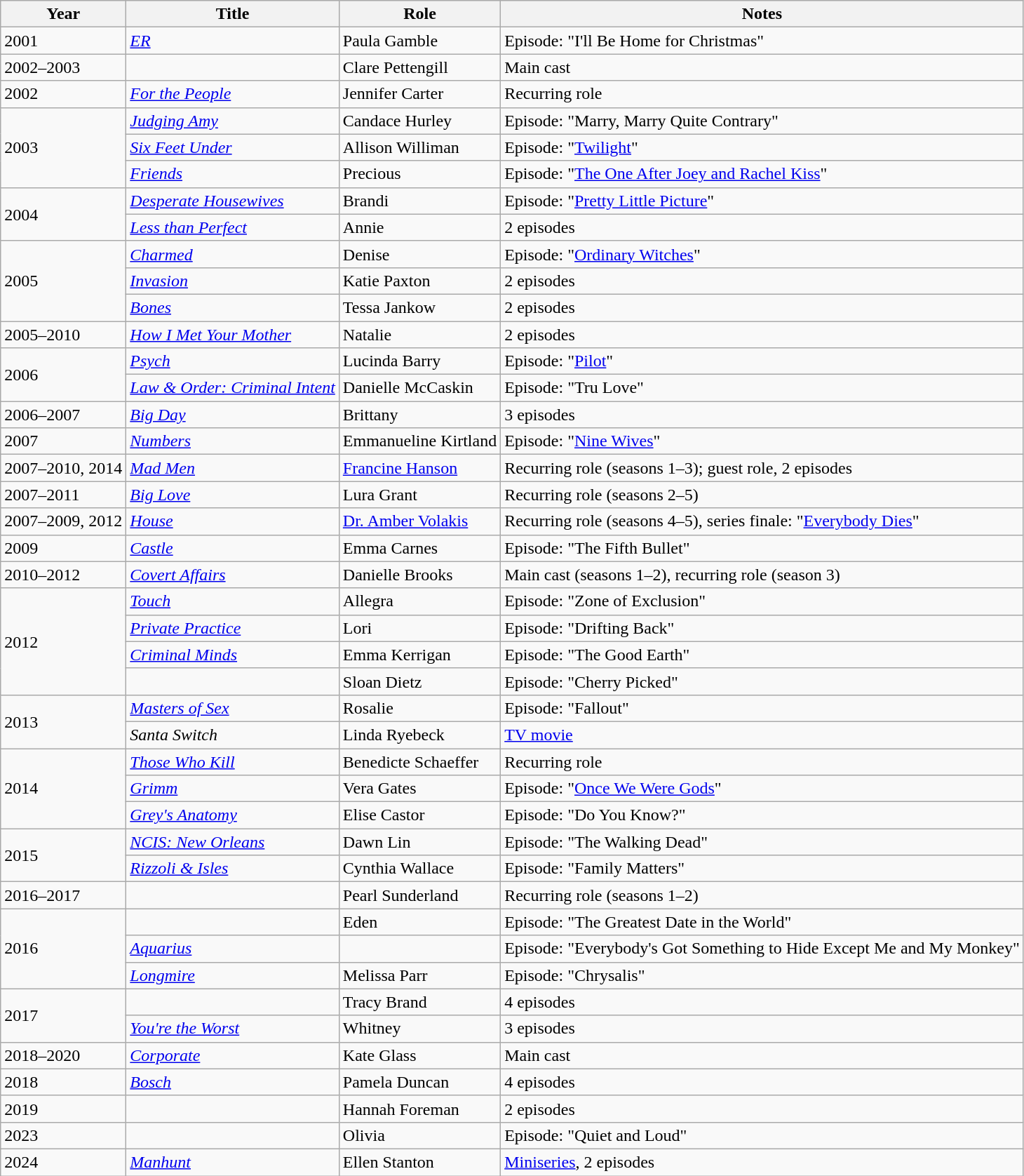<table class="wikitable sortable">
<tr>
<th>Year</th>
<th>Title</th>
<th>Role</th>
<th class="unsortable">Notes</th>
</tr>
<tr>
<td>2001</td>
<td><em><a href='#'>ER</a></em></td>
<td>Paula Gamble</td>
<td>Episode: "I'll Be Home for Christmas"</td>
</tr>
<tr>
<td>2002–2003</td>
<td><em></em></td>
<td>Clare Pettengill</td>
<td>Main cast</td>
</tr>
<tr>
<td>2002</td>
<td><em><a href='#'>For the People</a></em></td>
<td>Jennifer Carter</td>
<td>Recurring role</td>
</tr>
<tr>
<td rowspan="3">2003</td>
<td><em><a href='#'>Judging Amy</a></em></td>
<td>Candace Hurley</td>
<td>Episode: "Marry, Marry Quite Contrary"</td>
</tr>
<tr>
<td><em><a href='#'>Six Feet Under</a></em></td>
<td>Allison Williman</td>
<td>Episode: "<a href='#'>Twilight</a>"</td>
</tr>
<tr>
<td><em><a href='#'>Friends</a></em></td>
<td>Precious</td>
<td>Episode: "<a href='#'>The One After Joey and Rachel Kiss</a>"</td>
</tr>
<tr>
<td rowspan="2">2004</td>
<td><em><a href='#'>Desperate Housewives</a></em></td>
<td>Brandi</td>
<td>Episode: "<a href='#'>Pretty Little Picture</a>"</td>
</tr>
<tr>
<td><em><a href='#'>Less than Perfect</a></em></td>
<td>Annie</td>
<td>2 episodes</td>
</tr>
<tr>
<td rowspan="3">2005</td>
<td><em><a href='#'>Charmed</a></em></td>
<td>Denise</td>
<td>Episode: "<a href='#'>Ordinary Witches</a>"</td>
</tr>
<tr>
<td><em><a href='#'>Invasion</a></em></td>
<td>Katie Paxton</td>
<td>2 episodes</td>
</tr>
<tr>
<td><em><a href='#'>Bones</a></em></td>
<td>Tessa Jankow</td>
<td>2 episodes</td>
</tr>
<tr>
<td>2005–2010</td>
<td><em><a href='#'>How I Met Your Mother</a></em></td>
<td>Natalie</td>
<td>2 episodes</td>
</tr>
<tr>
<td rowspan="2">2006</td>
<td><em><a href='#'>Psych</a></em></td>
<td>Lucinda Barry</td>
<td>Episode: "<a href='#'>Pilot</a>"</td>
</tr>
<tr>
<td><em><a href='#'>Law & Order: Criminal Intent</a></em></td>
<td>Danielle McCaskin</td>
<td>Episode: "Tru Love"</td>
</tr>
<tr>
<td>2006–2007</td>
<td><em><a href='#'>Big Day</a></em></td>
<td>Brittany</td>
<td>3 episodes</td>
</tr>
<tr>
<td>2007</td>
<td><em><a href='#'>Numbers</a></em></td>
<td>Emmanueline Kirtland</td>
<td>Episode: "<a href='#'>Nine Wives</a>"</td>
</tr>
<tr>
<td>2007–2010, 2014</td>
<td><em><a href='#'>Mad Men</a></em></td>
<td><a href='#'>Francine Hanson</a></td>
<td>Recurring role (seasons 1–3); guest role, 2 episodes</td>
</tr>
<tr>
<td>2007–2011</td>
<td><em><a href='#'>Big Love</a></em></td>
<td>Lura Grant</td>
<td>Recurring role (seasons 2–5)</td>
</tr>
<tr>
<td>2007–2009, 2012</td>
<td><em><a href='#'>House</a></em></td>
<td><a href='#'>Dr. Amber Volakis</a></td>
<td>Recurring role (seasons 4–5), series finale: "<a href='#'>Everybody Dies</a>"</td>
</tr>
<tr>
<td>2009</td>
<td><em><a href='#'>Castle</a></em></td>
<td>Emma Carnes</td>
<td>Episode: "The Fifth Bullet"</td>
</tr>
<tr>
<td>2010–2012</td>
<td><em><a href='#'>Covert Affairs</a></em></td>
<td>Danielle Brooks</td>
<td>Main cast (seasons 1–2), recurring role (season 3)</td>
</tr>
<tr>
<td rowspan="4">2012</td>
<td><em><a href='#'>Touch</a></em></td>
<td>Allegra</td>
<td>Episode: "Zone of Exclusion"</td>
</tr>
<tr>
<td><em><a href='#'>Private Practice</a></em></td>
<td>Lori</td>
<td>Episode: "Drifting Back"</td>
</tr>
<tr>
<td><em><a href='#'>Criminal Minds</a></em></td>
<td>Emma Kerrigan</td>
<td>Episode: "The Good Earth"</td>
</tr>
<tr>
<td><em></em></td>
<td>Sloan Dietz</td>
<td>Episode: "Cherry Picked"</td>
</tr>
<tr>
<td rowspan="2">2013</td>
<td><em><a href='#'>Masters of Sex</a></em></td>
<td>Rosalie</td>
<td>Episode: "Fallout"</td>
</tr>
<tr>
<td><em>Santa Switch</em></td>
<td>Linda Ryebeck</td>
<td><a href='#'>TV movie</a></td>
</tr>
<tr>
<td rowspan="3">2014</td>
<td><em><a href='#'>Those Who Kill</a></em></td>
<td>Benedicte Schaeffer</td>
<td>Recurring role</td>
</tr>
<tr>
<td><em><a href='#'>Grimm</a></em></td>
<td>Vera Gates</td>
<td>Episode: "<a href='#'>Once We Were Gods</a>"</td>
</tr>
<tr>
<td><em><a href='#'>Grey's Anatomy</a></em></td>
<td>Elise Castor</td>
<td>Episode: "Do You Know?"</td>
</tr>
<tr>
<td rowspan="2">2015</td>
<td><em><a href='#'>NCIS: New Orleans</a></em></td>
<td>Dawn Lin</td>
<td>Episode: "The Walking Dead"</td>
</tr>
<tr>
<td><em><a href='#'>Rizzoli & Isles</a></em></td>
<td>Cynthia Wallace</td>
<td>Episode: "Family Matters"</td>
</tr>
<tr>
<td>2016–2017</td>
<td><em></em></td>
<td>Pearl Sunderland</td>
<td>Recurring role (seasons 1–2)</td>
</tr>
<tr>
<td rowspan="3">2016</td>
<td><em></em></td>
<td>Eden</td>
<td>Episode: "The Greatest Date in the World"</td>
</tr>
<tr>
<td><em><a href='#'>Aquarius</a></em></td>
<td></td>
<td>Episode: "Everybody's Got Something to Hide Except Me and My Monkey"</td>
</tr>
<tr>
<td><em><a href='#'>Longmire</a></em></td>
<td>Melissa Parr</td>
<td>Episode: "Chrysalis"</td>
</tr>
<tr>
<td rowspan="2">2017</td>
<td><em></em></td>
<td>Tracy Brand</td>
<td>4 episodes</td>
</tr>
<tr>
<td><em><a href='#'>You're the Worst</a></em></td>
<td>Whitney</td>
<td>3 episodes</td>
</tr>
<tr>
<td>2018–2020</td>
<td><em><a href='#'>Corporate</a></em></td>
<td>Kate Glass</td>
<td>Main cast</td>
</tr>
<tr>
<td>2018</td>
<td><em><a href='#'>Bosch</a></em></td>
<td>Pamela Duncan</td>
<td>4 episodes</td>
</tr>
<tr>
<td>2019</td>
<td><em></em></td>
<td>Hannah Foreman</td>
<td>2 episodes</td>
</tr>
<tr>
<td>2023</td>
<td><em></em></td>
<td>Olivia</td>
<td>Episode: "Quiet and Loud"</td>
</tr>
<tr>
<td>2024</td>
<td><em><a href='#'>Manhunt</a></em></td>
<td>Ellen Stanton</td>
<td><a href='#'>Miniseries</a>, 2 episodes</td>
</tr>
</table>
